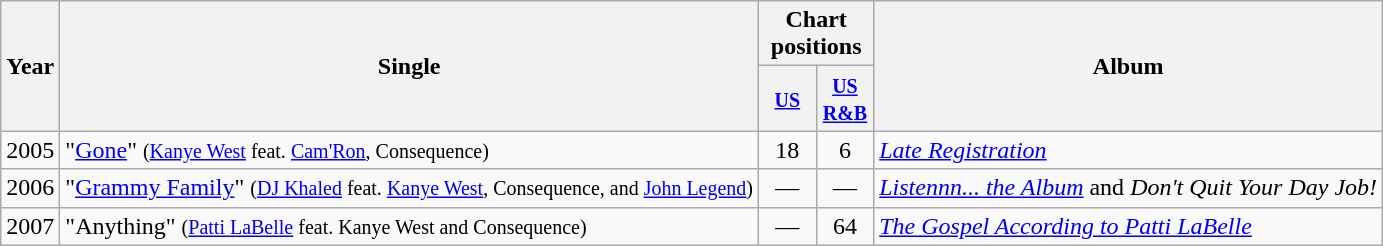<table class="wikitable">
<tr>
<th rowspan="2">Year</th>
<th rowspan="2">Single</th>
<th colspan="2">Chart positions</th>
<th rowspan="2">Album</th>
</tr>
<tr>
<th style="text-align:center; width:31px;"><small><a href='#'>US</a></small></th>
<th style="text-align:center; width:31px;"><small><a href='#'>US<br>R&B</a></small></th>
</tr>
<tr>
<td align=center>2005</td>
<td align=left>"<a href='#'>Gone</a>" <small>(<a href='#'>Kanye West</a> feat. <a href='#'>Cam'Ron</a>, Consequence)</small></td>
<td align=center>18</td>
<td align=center>6</td>
<td align=left><em><a href='#'>Late Registration</a></em></td>
</tr>
<tr>
<td align=center>2006</td>
<td align=left>"<a href='#'>Grammy Family</a>" <small>(<a href='#'>DJ Khaled</a> feat. <a href='#'>Kanye West</a>, Consequence, and <a href='#'>John Legend</a>)</small></td>
<td align=center>—</td>
<td align=center>—</td>
<td align=left><em><a href='#'>Listennn... the Album</a></em> and <em>Don't Quit Your Day Job!</em></td>
</tr>
<tr>
<td align=center>2007</td>
<td align=left>"Anything" <small>(<a href='#'>Patti LaBelle</a> feat. Kanye West and Consequence)</small></td>
<td align=center>—</td>
<td align=center>64</td>
<td align=left><em><a href='#'>The Gospel According to Patti LaBelle</a></em></td>
</tr>
</table>
